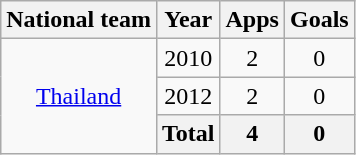<table class="wikitable" style="text-align:center">
<tr>
<th>National team</th>
<th>Year</th>
<th>Apps</th>
<th>Goals</th>
</tr>
<tr>
<td rowspan="3" valign="center"><a href='#'>Thailand</a></td>
<td>2010</td>
<td>2</td>
<td>0</td>
</tr>
<tr>
<td>2012</td>
<td>2</td>
<td>0</td>
</tr>
<tr>
<th colspan="1">Total</th>
<th>4</th>
<th>0</th>
</tr>
</table>
